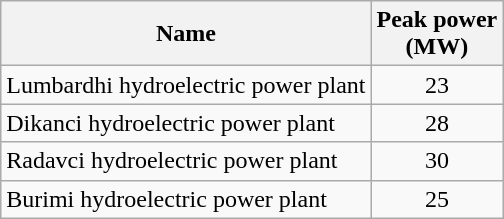<table class="wikitable">
<tr>
<th>Name</th>
<th>Peak power<br>(MW)</th>
</tr>
<tr>
<td>Lumbardhi hydroelectric power plant</td>
<td align="center">23</td>
</tr>
<tr>
<td>Dikanci hydroelectric power plant</td>
<td align="center">28</td>
</tr>
<tr>
<td>Radavci hydroelectric power plant</td>
<td align="center">30</td>
</tr>
<tr>
<td>Burimi hydroelectric power plant</td>
<td align="center">25</td>
</tr>
</table>
